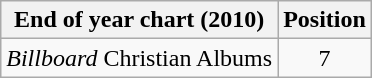<table class="wikitable sortable">
<tr>
<th>End of year chart (2010)</th>
<th>Position</th>
</tr>
<tr>
<td><em>Billboard</em> Christian Albums</td>
<td style="text-align:center;">7</td>
</tr>
</table>
